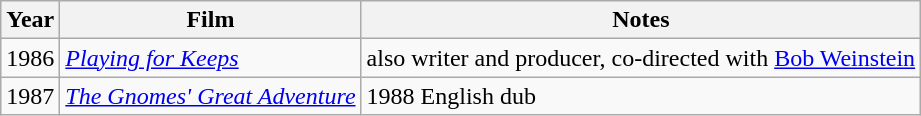<table class="wikitable plainrowheaders">
<tr>
<th>Year</th>
<th>Film</th>
<th class="unsortable">Notes</th>
</tr>
<tr>
<td>1986</td>
<td><em><a href='#'>Playing for Keeps</a></em></td>
<td>also writer and producer, co-directed with <a href='#'>Bob Weinstein</a></td>
</tr>
<tr>
<td>1987</td>
<td><em><a href='#'>The Gnomes' Great Adventure</a></em></td>
<td>1988 English dub</td>
</tr>
</table>
